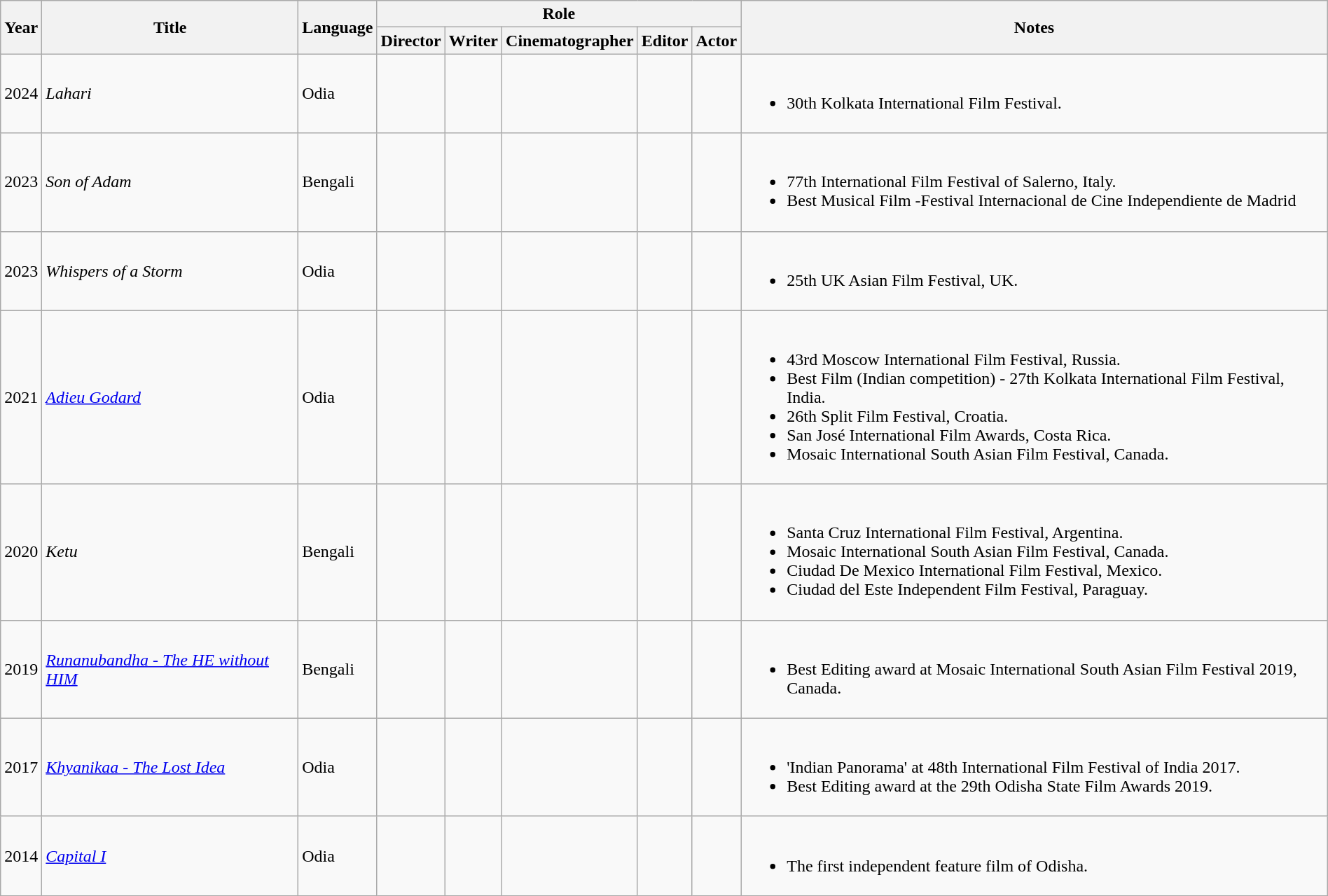<table class="wikitable sortable" style="width:100%">
<tr>
<th rowspan="2">Year</th>
<th rowspan="2">Title</th>
<th rowspan="2">Language</th>
<th colspan="5">Role</th>
<th rowspan="2">Notes</th>
</tr>
<tr>
<th>Director</th>
<th>Writer</th>
<th>Cinematographer</th>
<th>Editor</th>
<th>Actor</th>
</tr>
<tr>
<td>2024</td>
<td><em>Lahari</em></td>
<td>Odia</td>
<td></td>
<td></td>
<td></td>
<td></td>
<td></td>
<td><br><ul><li>30th Kolkata International Film Festival.</li></ul></td>
</tr>
<tr>
<td>2023</td>
<td><em>Son of Adam</em></td>
<td>Bengali</td>
<td></td>
<td></td>
<td></td>
<td></td>
<td></td>
<td><br><ul><li>77th International Film Festival of Salerno, Italy.</li><li>Best Musical Film -Festival Internacional de Cine Independiente de Madrid </li></ul></td>
</tr>
<tr>
<td>2023</td>
<td><em>Whispers of a Storm</em></td>
<td>Odia</td>
<td></td>
<td></td>
<td></td>
<td></td>
<td></td>
<td><br><ul><li>25th UK Asian Film Festival, UK.</li></ul></td>
</tr>
<tr>
<td>2021</td>
<td><em><a href='#'>Adieu Godard</a></em></td>
<td>Odia</td>
<td></td>
<td></td>
<td></td>
<td></td>
<td></td>
<td><br><ul><li>43rd Moscow International Film Festival, Russia.</li><li>Best Film (Indian competition) - 27th Kolkata International Film Festival, India.</li><li>26th Split Film Festival, Croatia.</li><li>San José International Film Awards, Costa Rica.</li><li>Mosaic International South Asian Film Festival, Canada.</li></ul></td>
</tr>
<tr>
<td>2020</td>
<td><em>Ketu</em></td>
<td Bengali>Bengali</td>
<td></td>
<td></td>
<td></td>
<td></td>
<td></td>
<td><br><ul><li>Santa Cruz International Film Festival, Argentina.</li><li>Mosaic International South Asian Film Festival, Canada.</li><li>Ciudad De Mexico International Film Festival, Mexico.</li><li>Ciudad del Este Independent Film Festival, Paraguay.</li></ul></td>
</tr>
<tr>
<td>2019</td>
<td><em><a href='#'>Runanubandha - The HE without HIM</a></em></td>
<td>Bengali</td>
<td></td>
<td></td>
<td></td>
<td></td>
<td></td>
<td><br><ul><li>Best Editing award at Mosaic International South Asian Film Festival 2019, Canada.</li></ul></td>
</tr>
<tr>
<td>2017</td>
<td><em><a href='#'>Khyanikaa - The Lost Idea</a></em></td>
<td>Odia</td>
<td></td>
<td></td>
<td></td>
<td></td>
<td></td>
<td><br><ul><li>'Indian Panorama' at 48th International Film Festival of India 2017.</li><li>Best Editing award at the 29th Odisha State Film Awards 2019.</li></ul></td>
</tr>
<tr>
<td>2014</td>
<td><em><a href='#'>Capital I</a></em></td>
<td>Odia</td>
<td></td>
<td></td>
<td></td>
<td></td>
<td></td>
<td><br><ul><li>The first independent feature film of Odisha.</li></ul></td>
</tr>
</table>
